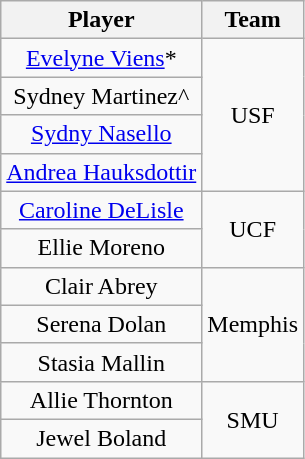<table class="wikitable" style="text-align: center;">
<tr>
<th>Player</th>
<th>Team</th>
</tr>
<tr>
<td><a href='#'>Evelyne Viens</a>*</td>
<td rowspan=4>USF</td>
</tr>
<tr>
<td>Sydney Martinez^</td>
</tr>
<tr>
<td><a href='#'>Sydny Nasello</a></td>
</tr>
<tr>
<td><a href='#'>Andrea Hauksdottir</a></td>
</tr>
<tr>
<td><a href='#'>Caroline DeLisle</a></td>
<td rowspan=2>UCF</td>
</tr>
<tr>
<td>Ellie Moreno</td>
</tr>
<tr>
<td>Clair Abrey</td>
<td rowspan=3>Memphis</td>
</tr>
<tr>
<td>Serena Dolan</td>
</tr>
<tr>
<td>Stasia Mallin</td>
</tr>
<tr>
<td>Allie Thornton</td>
<td rowspan=2>SMU</td>
</tr>
<tr>
<td>Jewel Boland</td>
</tr>
</table>
